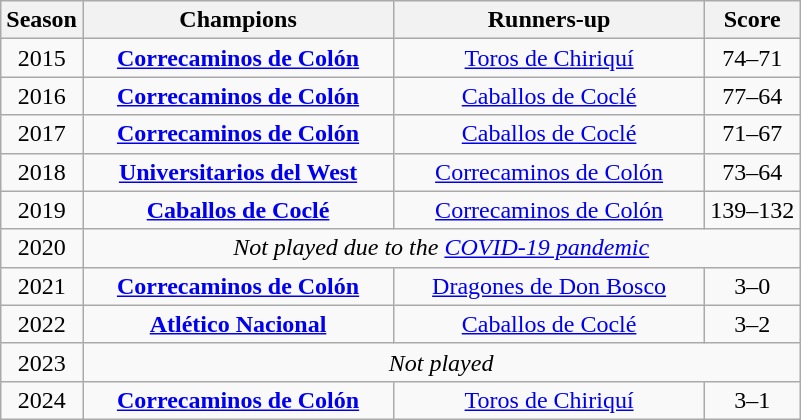<table class="wikitable" style="text-align:center;">
<tr>
<th>Season</th>
<th width=200>Champions</th>
<th width=200>Runners-up</th>
<th>Score</th>
</tr>
<tr>
<td>2015</td>
<td><strong><a href='#'>Correcaminos de Colón</a></strong></td>
<td><a href='#'>Toros de Chiriquí</a></td>
<td>74–71</td>
</tr>
<tr>
<td>2016</td>
<td><strong><a href='#'>Correcaminos de Colón</a></strong></td>
<td><a href='#'>Caballos de Coclé</a></td>
<td>77–64</td>
</tr>
<tr>
<td>2017</td>
<td><strong><a href='#'>Correcaminos de Colón</a></strong></td>
<td><a href='#'>Caballos de Coclé</a></td>
<td>71–67</td>
</tr>
<tr>
<td>2018</td>
<td><strong><a href='#'>Universitarios del West</a></strong></td>
<td><a href='#'>Correcaminos de Colón</a></td>
<td>73–64</td>
</tr>
<tr>
<td>2019</td>
<td><strong><a href='#'>Caballos de Coclé</a></strong></td>
<td><a href='#'>Correcaminos de Colón</a></td>
<td>139–132</td>
</tr>
<tr>
<td>2020</td>
<td colspan=3><em>Not played due to the <a href='#'>COVID-19 pandemic</a></em></td>
</tr>
<tr>
<td>2021</td>
<td><strong><a href='#'>Correcaminos de Colón</a></strong></td>
<td><a href='#'>Dragones de Don Bosco</a></td>
<td>3–0</td>
</tr>
<tr>
<td>2022</td>
<td><a href='#'><strong>Atlético Nacional</strong></a></td>
<td><a href='#'>Caballos de Coclé</a></td>
<td>3–2</td>
</tr>
<tr>
<td>2023</td>
<td colspan="3"><em>Not played</em></td>
</tr>
<tr>
<td>2024</td>
<td><strong><a href='#'>Correcaminos de Colón</a></strong></td>
<td><a href='#'>Toros de Chiriquí</a></td>
<td>3–1</td>
</tr>
</table>
